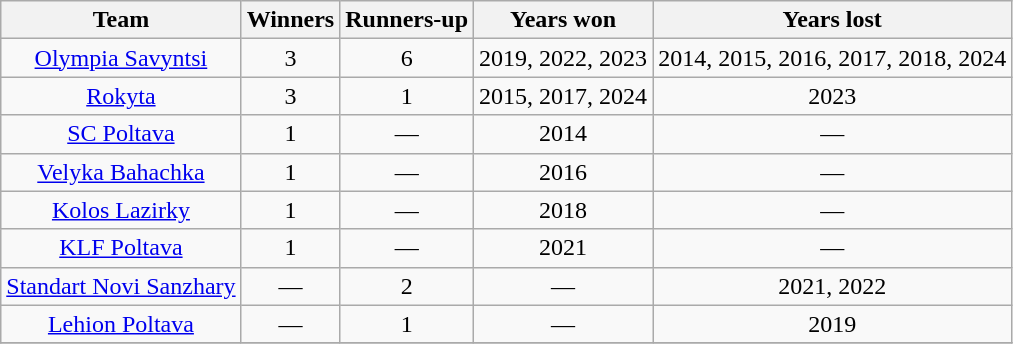<table class="wikitable sortable" style="text-align:center">
<tr>
<th>Team</th>
<th>Winners</th>
<th>Runners-up</th>
<th>Years won</th>
<th>Years lost</th>
</tr>
<tr>
<td><a href='#'>Olympia Savyntsi</a></td>
<td>3</td>
<td>6</td>
<td>2019, 2022, 2023</td>
<td>2014, 2015, 2016, 2017, 2018, 2024</td>
</tr>
<tr>
<td><a href='#'>Rokyta</a></td>
<td>3</td>
<td>1</td>
<td>2015, 2017, 2024</td>
<td>2023</td>
</tr>
<tr>
<td><a href='#'>SC Poltava</a></td>
<td>1</td>
<td>—</td>
<td>2014</td>
<td>—</td>
</tr>
<tr>
<td><a href='#'>Velyka Bahachka</a></td>
<td>1</td>
<td>—</td>
<td>2016</td>
<td>—</td>
</tr>
<tr>
<td><a href='#'>Kolos Lazirky</a></td>
<td>1</td>
<td>—</td>
<td>2018</td>
<td>—</td>
</tr>
<tr>
<td><a href='#'>KLF Poltava</a></td>
<td>1</td>
<td>—</td>
<td>2021</td>
<td>—</td>
</tr>
<tr>
<td><a href='#'>Standart Novi Sanzhary</a></td>
<td>—</td>
<td>2</td>
<td>—</td>
<td>2021, 2022</td>
</tr>
<tr>
<td><a href='#'>Lehion Poltava</a></td>
<td>—</td>
<td>1</td>
<td>—</td>
<td>2019</td>
</tr>
<tr>
</tr>
</table>
